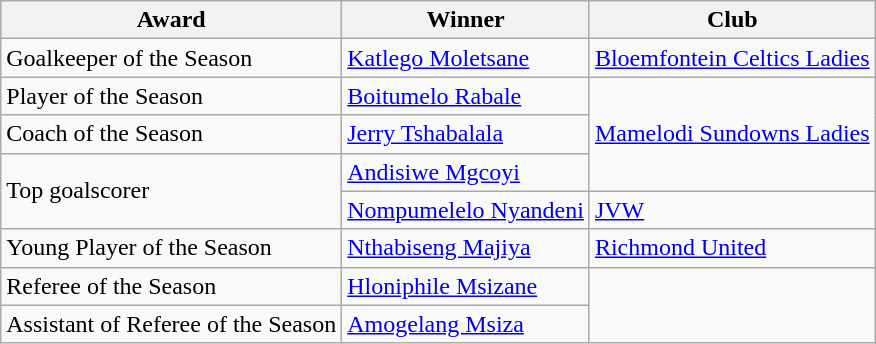<table class="wikitable">
<tr>
<th>Award</th>
<th>Winner</th>
<th>Club</th>
</tr>
<tr>
<td>Goalkeeper of the Season</td>
<td><a href='#'>Katlego Moletsane</a></td>
<td><a href='#'>Bloemfontein Celtics Ladies</a></td>
</tr>
<tr>
<td>Player of the Season</td>
<td><a href='#'>Boitumelo Rabale</a></td>
<td rowspan="3"><a href='#'>Mamelodi Sundowns Ladies</a></td>
</tr>
<tr>
<td>Coach of the Season</td>
<td><a href='#'>Jerry Tshabalala</a></td>
</tr>
<tr>
<td rowspan="2">Top goalscorer</td>
<td><a href='#'>Andisiwe Mgcoyi</a></td>
</tr>
<tr>
<td><a href='#'>Nompumelelo Nyandeni</a></td>
<td><a href='#'>JVW</a></td>
</tr>
<tr>
<td>Young Player of the Season</td>
<td><a href='#'>Nthabiseng Majiya</a></td>
<td><a href='#'>Richmond United</a></td>
</tr>
<tr>
<td>Referee of the Season</td>
<td><a href='#'>Hloniphile Msizane</a></td>
</tr>
<tr>
<td>Assistant of Referee of the Season</td>
<td><a href='#'>Amogelang Msiza</a></td>
</tr>
</table>
